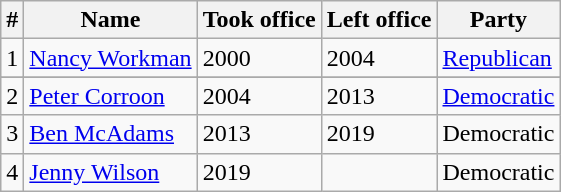<table class="wikitable">
<tr>
<th>#</th>
<th>Name</th>
<th>Took office</th>
<th>Left office</th>
<th>Party</th>
</tr>
<tr>
<td>1</td>
<td><a href='#'>Nancy Workman</a></td>
<td>2000</td>
<td>2004</td>
<td><a href='#'>Republican</a></td>
</tr>
<tr style=background=#E6E6AA>
</tr>
<tr>
<td>2</td>
<td><a href='#'>Peter Corroon</a></td>
<td>2004</td>
<td>2013</td>
<td><a href='#'>Democratic</a></td>
</tr>
<tr>
<td>3</td>
<td><a href='#'>Ben McAdams</a></td>
<td>2013</td>
<td>2019</td>
<td>Democratic</td>
</tr>
<tr>
<td>4</td>
<td><a href='#'>Jenny Wilson</a></td>
<td>2019</td>
<td></td>
<td>Democratic</td>
</tr>
</table>
